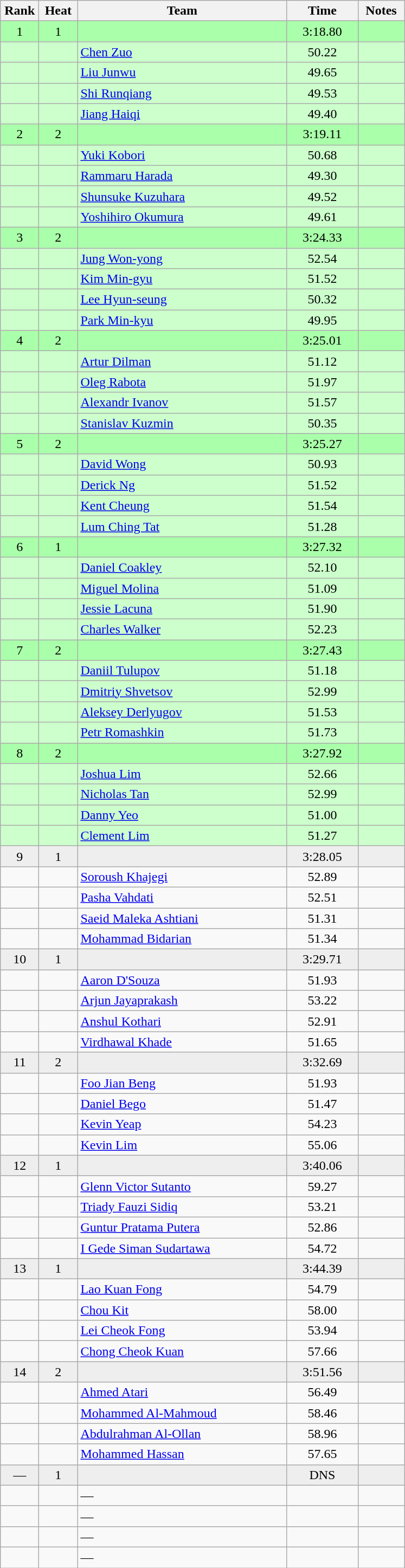<table class="wikitable" style="text-align:center">
<tr>
<th width=40>Rank</th>
<th width=40>Heat</th>
<th width=250>Team</th>
<th width=80>Time</th>
<th width=50>Notes</th>
</tr>
<tr bgcolor="aaffaa">
<td>1</td>
<td>1</td>
<td align=left></td>
<td>3:18.80</td>
<td></td>
</tr>
<tr bgcolor="ccffcc">
<td></td>
<td></td>
<td align=left><a href='#'>Chen Zuo</a></td>
<td>50.22</td>
<td></td>
</tr>
<tr bgcolor="ccffcc">
<td></td>
<td></td>
<td align=left><a href='#'>Liu Junwu</a></td>
<td>49.65</td>
<td></td>
</tr>
<tr bgcolor="ccffcc">
<td></td>
<td></td>
<td align=left><a href='#'>Shi Runqiang</a></td>
<td>49.53</td>
<td></td>
</tr>
<tr bgcolor="ccffcc">
<td></td>
<td></td>
<td align=left><a href='#'>Jiang Haiqi</a></td>
<td>49.40</td>
<td></td>
</tr>
<tr bgcolor="aaffaa">
<td>2</td>
<td>2</td>
<td align=left></td>
<td>3:19.11</td>
<td></td>
</tr>
<tr bgcolor="ccffcc">
<td></td>
<td></td>
<td align=left><a href='#'>Yuki Kobori</a></td>
<td>50.68</td>
<td></td>
</tr>
<tr bgcolor="ccffcc">
<td></td>
<td></td>
<td align=left><a href='#'>Rammaru Harada</a></td>
<td>49.30</td>
<td></td>
</tr>
<tr bgcolor="ccffcc">
<td></td>
<td></td>
<td align=left><a href='#'>Shunsuke Kuzuhara</a></td>
<td>49.52</td>
<td></td>
</tr>
<tr bgcolor="ccffcc">
<td></td>
<td></td>
<td align=left><a href='#'>Yoshihiro Okumura</a></td>
<td>49.61</td>
<td></td>
</tr>
<tr bgcolor="aaffaa">
<td>3</td>
<td>2</td>
<td align=left></td>
<td>3:24.33</td>
<td></td>
</tr>
<tr bgcolor="ccffcc">
<td></td>
<td></td>
<td align=left><a href='#'>Jung Won-yong</a></td>
<td>52.54</td>
<td></td>
</tr>
<tr bgcolor="ccffcc">
<td></td>
<td></td>
<td align=left><a href='#'>Kim Min-gyu</a></td>
<td>51.52</td>
<td></td>
</tr>
<tr bgcolor="ccffcc">
<td></td>
<td></td>
<td align=left><a href='#'>Lee Hyun-seung</a></td>
<td>50.32</td>
<td></td>
</tr>
<tr bgcolor="ccffcc">
<td></td>
<td></td>
<td align=left><a href='#'>Park Min-kyu</a></td>
<td>49.95</td>
<td></td>
</tr>
<tr bgcolor="aaffaa">
<td>4</td>
<td>2</td>
<td align=left></td>
<td>3:25.01</td>
<td></td>
</tr>
<tr bgcolor="ccffcc">
<td></td>
<td></td>
<td align=left><a href='#'>Artur Dilman</a></td>
<td>51.12</td>
<td></td>
</tr>
<tr bgcolor="ccffcc">
<td></td>
<td></td>
<td align=left><a href='#'>Oleg Rabota</a></td>
<td>51.97</td>
<td></td>
</tr>
<tr bgcolor="ccffcc">
<td></td>
<td></td>
<td align=left><a href='#'>Alexandr Ivanov</a></td>
<td>51.57</td>
<td></td>
</tr>
<tr bgcolor="ccffcc">
<td></td>
<td></td>
<td align=left><a href='#'>Stanislav Kuzmin</a></td>
<td>50.35</td>
<td></td>
</tr>
<tr bgcolor="aaffaa">
<td>5</td>
<td>2</td>
<td align=left></td>
<td>3:25.27</td>
<td></td>
</tr>
<tr bgcolor="ccffcc">
<td></td>
<td></td>
<td align=left><a href='#'>David Wong</a></td>
<td>50.93</td>
<td></td>
</tr>
<tr bgcolor="ccffcc">
<td></td>
<td></td>
<td align=left><a href='#'>Derick Ng</a></td>
<td>51.52</td>
<td></td>
</tr>
<tr bgcolor="ccffcc">
<td></td>
<td></td>
<td align=left><a href='#'>Kent Cheung</a></td>
<td>51.54</td>
<td></td>
</tr>
<tr bgcolor="ccffcc">
<td></td>
<td></td>
<td align=left><a href='#'>Lum Ching Tat</a></td>
<td>51.28</td>
<td></td>
</tr>
<tr bgcolor="aaffaa">
<td>6</td>
<td>1</td>
<td align=left></td>
<td>3:27.32</td>
<td></td>
</tr>
<tr bgcolor="ccffcc">
<td></td>
<td></td>
<td align=left><a href='#'>Daniel Coakley</a></td>
<td>52.10</td>
<td></td>
</tr>
<tr bgcolor="ccffcc">
<td></td>
<td></td>
<td align=left><a href='#'>Miguel Molina</a></td>
<td>51.09</td>
<td></td>
</tr>
<tr bgcolor="ccffcc">
<td></td>
<td></td>
<td align=left><a href='#'>Jessie Lacuna</a></td>
<td>51.90</td>
<td></td>
</tr>
<tr bgcolor="ccffcc">
<td></td>
<td></td>
<td align=left><a href='#'>Charles Walker</a></td>
<td>52.23</td>
<td></td>
</tr>
<tr bgcolor="aaffaa">
<td>7</td>
<td>2</td>
<td align=left></td>
<td>3:27.43</td>
<td></td>
</tr>
<tr bgcolor="ccffcc">
<td></td>
<td></td>
<td align=left><a href='#'>Daniil Tulupov</a></td>
<td>51.18</td>
<td></td>
</tr>
<tr bgcolor="ccffcc">
<td></td>
<td></td>
<td align=left><a href='#'>Dmitriy Shvetsov</a></td>
<td>52.99</td>
<td></td>
</tr>
<tr bgcolor="ccffcc">
<td></td>
<td></td>
<td align=left><a href='#'>Aleksey Derlyugov</a></td>
<td>51.53</td>
<td></td>
</tr>
<tr bgcolor="ccffcc">
<td></td>
<td></td>
<td align=left><a href='#'>Petr Romashkin</a></td>
<td>51.73</td>
<td></td>
</tr>
<tr bgcolor="aaffaa">
<td>8</td>
<td>2</td>
<td align=left></td>
<td>3:27.92</td>
<td></td>
</tr>
<tr bgcolor="ccffcc">
<td></td>
<td></td>
<td align=left><a href='#'>Joshua Lim</a></td>
<td>52.66</td>
<td></td>
</tr>
<tr bgcolor="ccffcc">
<td></td>
<td></td>
<td align=left><a href='#'>Nicholas Tan</a></td>
<td>52.99</td>
<td></td>
</tr>
<tr bgcolor="ccffcc">
<td></td>
<td></td>
<td align=left><a href='#'>Danny Yeo</a></td>
<td>51.00</td>
<td></td>
</tr>
<tr bgcolor="ccffcc">
<td></td>
<td></td>
<td align=left><a href='#'>Clement Lim</a></td>
<td>51.27</td>
<td></td>
</tr>
<tr bgcolor=eeeeee>
<td>9</td>
<td>1</td>
<td align=left></td>
<td>3:28.05</td>
<td></td>
</tr>
<tr>
<td></td>
<td></td>
<td align=left><a href='#'>Soroush Khajegi</a></td>
<td>52.89</td>
<td></td>
</tr>
<tr>
<td></td>
<td></td>
<td align=left><a href='#'>Pasha Vahdati</a></td>
<td>52.51</td>
<td></td>
</tr>
<tr>
<td></td>
<td></td>
<td align=left><a href='#'>Saeid Maleka Ashtiani</a></td>
<td>51.31</td>
<td></td>
</tr>
<tr>
<td></td>
<td></td>
<td align=left><a href='#'>Mohammad Bidarian</a></td>
<td>51.34</td>
<td></td>
</tr>
<tr bgcolor=eeeeee>
<td>10</td>
<td>1</td>
<td align=left></td>
<td>3:29.71</td>
<td></td>
</tr>
<tr>
<td></td>
<td></td>
<td align=left><a href='#'>Aaron D'Souza</a></td>
<td>51.93</td>
<td></td>
</tr>
<tr>
<td></td>
<td></td>
<td align=left><a href='#'>Arjun Jayaprakash</a></td>
<td>53.22</td>
<td></td>
</tr>
<tr>
<td></td>
<td></td>
<td align=left><a href='#'>Anshul Kothari</a></td>
<td>52.91</td>
<td></td>
</tr>
<tr>
<td></td>
<td></td>
<td align=left><a href='#'>Virdhawal Khade</a></td>
<td>51.65</td>
<td></td>
</tr>
<tr bgcolor=eeeeee>
<td>11</td>
<td>2</td>
<td align=left></td>
<td>3:32.69</td>
<td></td>
</tr>
<tr>
<td></td>
<td></td>
<td align=left><a href='#'>Foo Jian Beng</a></td>
<td>51.93</td>
<td></td>
</tr>
<tr>
<td></td>
<td></td>
<td align=left><a href='#'>Daniel Bego</a></td>
<td>51.47</td>
<td></td>
</tr>
<tr>
<td></td>
<td></td>
<td align=left><a href='#'>Kevin Yeap</a></td>
<td>54.23</td>
<td></td>
</tr>
<tr>
<td></td>
<td></td>
<td align=left><a href='#'>Kevin Lim</a></td>
<td>55.06</td>
<td></td>
</tr>
<tr bgcolor=eeeeee>
<td>12</td>
<td>1</td>
<td align=left></td>
<td>3:40.06</td>
<td></td>
</tr>
<tr>
<td></td>
<td></td>
<td align=left><a href='#'>Glenn Victor Sutanto</a></td>
<td>59.27</td>
<td></td>
</tr>
<tr>
<td></td>
<td></td>
<td align=left><a href='#'>Triady Fauzi Sidiq</a></td>
<td>53.21</td>
<td></td>
</tr>
<tr>
<td></td>
<td></td>
<td align=left><a href='#'>Guntur Pratama Putera</a></td>
<td>52.86</td>
<td></td>
</tr>
<tr>
<td></td>
<td></td>
<td align=left><a href='#'>I Gede Siman Sudartawa</a></td>
<td>54.72</td>
<td></td>
</tr>
<tr bgcolor=eeeeee>
<td>13</td>
<td>1</td>
<td align=left></td>
<td>3:44.39</td>
<td></td>
</tr>
<tr>
<td></td>
<td></td>
<td align=left><a href='#'>Lao Kuan Fong</a></td>
<td>54.79</td>
<td></td>
</tr>
<tr>
<td></td>
<td></td>
<td align=left><a href='#'>Chou Kit</a></td>
<td>58.00</td>
<td></td>
</tr>
<tr>
<td></td>
<td></td>
<td align=left><a href='#'>Lei Cheok Fong</a></td>
<td>53.94</td>
<td></td>
</tr>
<tr>
<td></td>
<td></td>
<td align=left><a href='#'>Chong Cheok Kuan</a></td>
<td>57.66</td>
<td></td>
</tr>
<tr bgcolor=eeeeee>
<td>14</td>
<td>2</td>
<td align=left></td>
<td>3:51.56</td>
<td></td>
</tr>
<tr>
<td></td>
<td></td>
<td align=left><a href='#'>Ahmed Atari</a></td>
<td>56.49</td>
<td></td>
</tr>
<tr>
<td></td>
<td></td>
<td align=left><a href='#'>Mohammed Al-Mahmoud</a></td>
<td>58.46</td>
<td></td>
</tr>
<tr>
<td></td>
<td></td>
<td align=left><a href='#'>Abdulrahman Al-Ollan</a></td>
<td>58.96</td>
<td></td>
</tr>
<tr>
<td></td>
<td></td>
<td align=left><a href='#'>Mohammed Hassan</a></td>
<td>57.65</td>
<td></td>
</tr>
<tr bgcolor=eeeeee>
<td>—</td>
<td>1</td>
<td align=left></td>
<td>DNS</td>
<td></td>
</tr>
<tr>
<td></td>
<td></td>
<td align=left>—</td>
<td></td>
<td></td>
</tr>
<tr>
<td></td>
<td></td>
<td align=left>—</td>
<td></td>
<td></td>
</tr>
<tr>
<td></td>
<td></td>
<td align=left>—</td>
<td></td>
<td></td>
</tr>
<tr>
<td></td>
<td></td>
<td align=left>—</td>
<td></td>
<td></td>
</tr>
</table>
